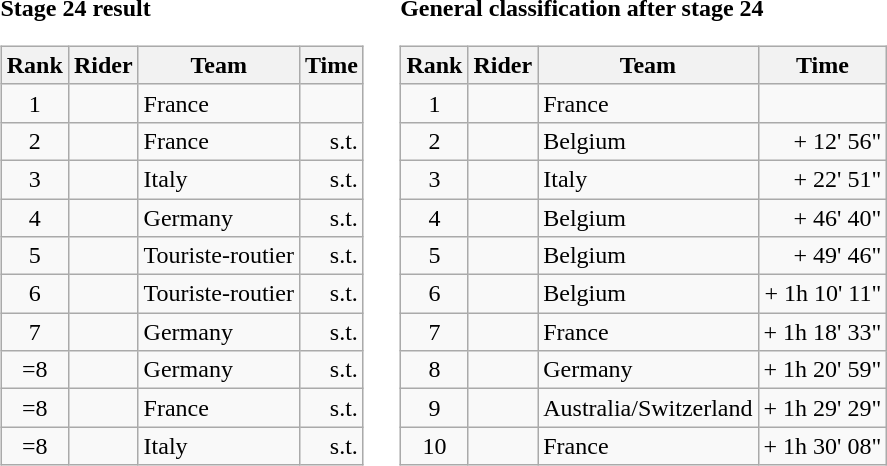<table>
<tr>
<td><strong>Stage 24 result</strong><br><table class="wikitable">
<tr>
<th scope="col">Rank</th>
<th scope="col">Rider</th>
<th scope="col">Team</th>
<th scope="col">Time</th>
</tr>
<tr>
<td style="text-align:center;">1</td>
<td></td>
<td>France</td>
<td style="text-align:right;"></td>
</tr>
<tr>
<td style="text-align:center;">2</td>
<td></td>
<td>France</td>
<td style="text-align:right;">s.t.</td>
</tr>
<tr>
<td style="text-align:center;">3</td>
<td></td>
<td>Italy</td>
<td style="text-align:right;">s.t.</td>
</tr>
<tr>
<td style="text-align:center;">4</td>
<td></td>
<td>Germany</td>
<td style="text-align:right;">s.t.</td>
</tr>
<tr>
<td style="text-align:center;">5</td>
<td></td>
<td>Touriste-routier</td>
<td style="text-align:right;">s.t.</td>
</tr>
<tr>
<td style="text-align:center;">6</td>
<td></td>
<td>Touriste-routier</td>
<td style="text-align:right;">s.t.</td>
</tr>
<tr>
<td style="text-align:center;">7</td>
<td></td>
<td>Germany</td>
<td style="text-align:right;">s.t.</td>
</tr>
<tr>
<td style="text-align:center;">=8</td>
<td></td>
<td>Germany</td>
<td style="text-align:right;">s.t.</td>
</tr>
<tr>
<td style="text-align:center;">=8</td>
<td></td>
<td>France</td>
<td style="text-align:right;">s.t.</td>
</tr>
<tr>
<td style="text-align:center;">=8</td>
<td></td>
<td>Italy</td>
<td style="text-align:right;">s.t.</td>
</tr>
</table>
</td>
<td></td>
<td><strong>General classification after stage 24</strong><br><table class="wikitable">
<tr>
<th scope="col">Rank</th>
<th scope="col">Rider</th>
<th scope="col">Team</th>
<th scope="col">Time</th>
</tr>
<tr>
<td style="text-align:center;">1</td>
<td></td>
<td>France</td>
<td style="text-align:right;"></td>
</tr>
<tr>
<td style="text-align:center;">2</td>
<td></td>
<td>Belgium</td>
<td style="text-align:right;">+ 12' 56"</td>
</tr>
<tr>
<td style="text-align:center;">3</td>
<td></td>
<td>Italy</td>
<td style="text-align:right;">+ 22' 51"</td>
</tr>
<tr>
<td style="text-align:center;">4</td>
<td></td>
<td>Belgium</td>
<td style="text-align:right;">+ 46' 40"</td>
</tr>
<tr>
<td style="text-align:center;">5</td>
<td></td>
<td>Belgium</td>
<td style="text-align:right;">+ 49' 46"</td>
</tr>
<tr>
<td style="text-align:center;">6</td>
<td></td>
<td>Belgium</td>
<td style="text-align:right;">+ 1h 10' 11"</td>
</tr>
<tr>
<td style="text-align:center;">7</td>
<td></td>
<td>France</td>
<td style="text-align:right;">+ 1h 18' 33"</td>
</tr>
<tr>
<td style="text-align:center;">8</td>
<td></td>
<td>Germany</td>
<td style="text-align:right;">+ 1h 20' 59"</td>
</tr>
<tr>
<td style="text-align:center;">9</td>
<td></td>
<td>Australia/Switzerland</td>
<td style="text-align:right;">+ 1h 29' 29"</td>
</tr>
<tr>
<td style="text-align:center;">10</td>
<td></td>
<td>France</td>
<td style="text-align:right;">+ 1h 30' 08"</td>
</tr>
</table>
</td>
</tr>
</table>
